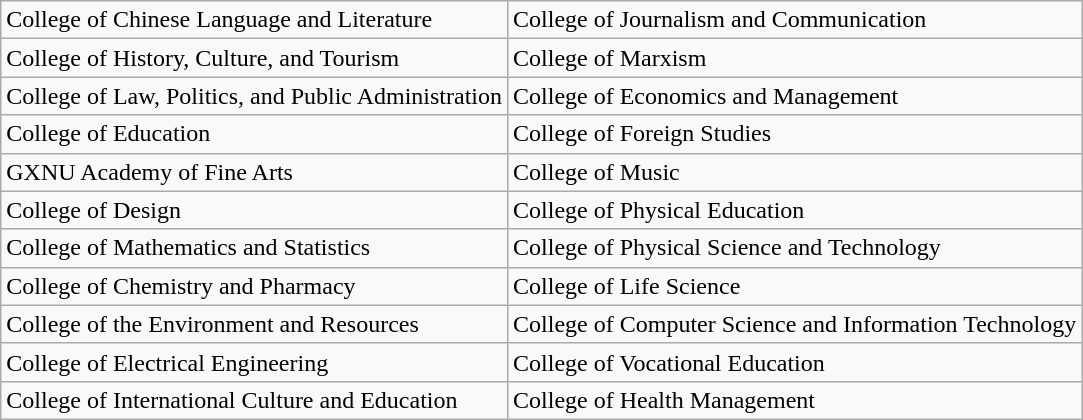<table class="wikitable">
<tr>
<td>College of Chinese Language and Literature</td>
<td>College of Journalism and Communication</td>
</tr>
<tr>
<td>College of History, Culture, and Tourism</td>
<td>College of Marxism</td>
</tr>
<tr>
<td>College of Law, Politics, and Public Administration</td>
<td>College of Economics and Management</td>
</tr>
<tr>
<td>College of Education</td>
<td>College of Foreign Studies</td>
</tr>
<tr>
<td>GXNU Academy of Fine Arts</td>
<td>College of Music</td>
</tr>
<tr>
<td>College of Design</td>
<td>College of Physical Education</td>
</tr>
<tr>
<td>College of Mathematics and Statistics</td>
<td>College of Physical Science and Technology</td>
</tr>
<tr>
<td>College of Chemistry and Pharmacy</td>
<td>College of Life Science</td>
</tr>
<tr>
<td>College of the Environment and Resources</td>
<td>College of Computer Science and Information Technology</td>
</tr>
<tr>
<td>College of Electrical Engineering</td>
<td>College of Vocational Education</td>
</tr>
<tr>
<td>College of International Culture and Education</td>
<td>College of Health Management</td>
</tr>
</table>
